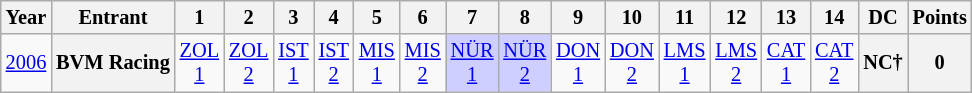<table class="wikitable" style="text-align:center; font-size:85%">
<tr>
<th>Year</th>
<th>Entrant</th>
<th>1</th>
<th>2</th>
<th>3</th>
<th>4</th>
<th>5</th>
<th>6</th>
<th>7</th>
<th>8</th>
<th>9</th>
<th>10</th>
<th>11</th>
<th>12</th>
<th>13</th>
<th>14</th>
<th>DC</th>
<th>Points</th>
</tr>
<tr>
<td><a href='#'>2006</a></td>
<th nowrap>BVM Racing</th>
<td style="background:#;"><a href='#'>ZOL<br>1</a><br></td>
<td style="background:#;"><a href='#'>ZOL<br>2</a><br></td>
<td style="background:#;"><a href='#'>IST<br>1</a><br></td>
<td style="background:#;"><a href='#'>IST<br>2</a><br></td>
<td style="background:#;"><a href='#'>MIS<br>1</a><br></td>
<td style="background:#;"><a href='#'>MIS<br>2</a><br></td>
<td style="background:#cfcfff;"><a href='#'>NÜR<br>1</a><br></td>
<td style="background:#cfcfff;"><a href='#'>NÜR<br>2</a><br></td>
<td style="background:#;"><a href='#'>DON<br>1</a><br></td>
<td style="background:#;"><a href='#'>DON<br>2</a><br></td>
<td style="background:#;"><a href='#'>LMS<br>1</a><br></td>
<td style="background:#;"><a href='#'>LMS<br>2</a><br></td>
<td style="background:#;"><a href='#'>CAT<br>1</a><br></td>
<td style="background:#;"><a href='#'>CAT<br>2</a><br></td>
<th>NC†</th>
<th>0</th>
</tr>
</table>
